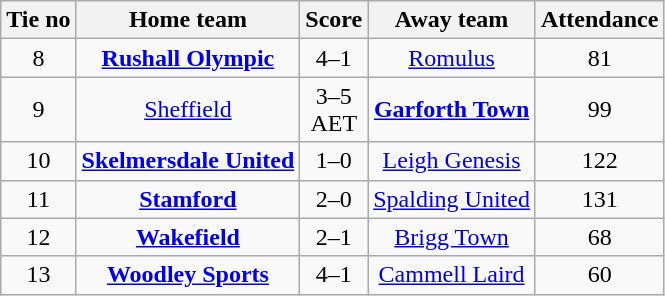<table class="wikitable" style="text-align: center">
<tr>
<th>Tie no</th>
<th>Home team</th>
<th>Score</th>
<th>Away team</th>
<th>Attendance</th>
</tr>
<tr>
<td>8</td>
<td><strong><a href='#'>Rushall Olympic</a></strong></td>
<td>4–1</td>
<td><a href='#'>Romulus</a></td>
<td>81</td>
</tr>
<tr>
<td>9</td>
<td><a href='#'>Sheffield</a></td>
<td>3–5<br>AET</td>
<td><strong><a href='#'>Garforth Town</a></strong></td>
<td>99</td>
</tr>
<tr>
<td>10</td>
<td><strong><a href='#'>Skelmersdale United</a></strong></td>
<td>1–0</td>
<td><a href='#'>Leigh Genesis</a></td>
<td>122</td>
</tr>
<tr>
<td>11</td>
<td><strong><a href='#'>Stamford</a></strong></td>
<td>2–0</td>
<td><a href='#'>Spalding United</a></td>
<td>131</td>
</tr>
<tr>
<td>12</td>
<td><strong><a href='#'>Wakefield</a></strong></td>
<td>2–1</td>
<td><a href='#'>Brigg Town</a></td>
<td>68</td>
</tr>
<tr>
<td>13</td>
<td><strong><a href='#'>Woodley Sports</a></strong></td>
<td>4–1</td>
<td><a href='#'>Cammell Laird</a></td>
<td>60</td>
</tr>
</table>
